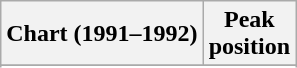<table class="wikitable sortable plainrowheaders">
<tr>
<th scope="col">Chart (1991–1992)</th>
<th scope="col">Peak<br> position</th>
</tr>
<tr>
</tr>
<tr>
</tr>
<tr>
</tr>
</table>
